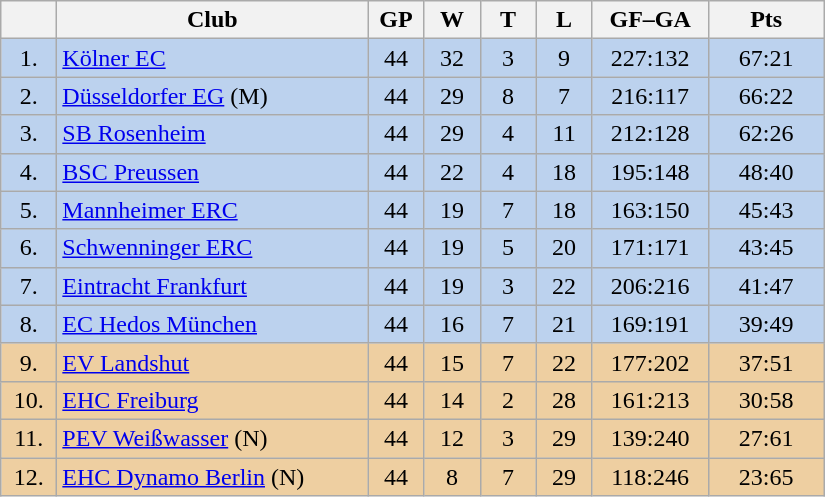<table class="wikitable">
<tr>
<th width="30"></th>
<th width="200">Club</th>
<th width="30">GP</th>
<th width="30">W</th>
<th width="30">T</th>
<th width="30">L</th>
<th width="70">GF–GA</th>
<th width="70">Pts</th>
</tr>
<tr bgcolor="#BCD2EE" align="center">
<td>1.</td>
<td align="left"><a href='#'>Kölner EC</a></td>
<td>44</td>
<td>32</td>
<td>3</td>
<td>9</td>
<td>227:132</td>
<td>67:21</td>
</tr>
<tr bgcolor=#BCD2EE align="center">
<td>2.</td>
<td align="left"><a href='#'>Düsseldorfer EG</a> (M)</td>
<td>44</td>
<td>29</td>
<td>8</td>
<td>7</td>
<td>216:117</td>
<td>66:22</td>
</tr>
<tr bgcolor=#BCD2EE align="center">
<td>3.</td>
<td align="left"><a href='#'>SB Rosenheim</a></td>
<td>44</td>
<td>29</td>
<td>4</td>
<td>11</td>
<td>212:128</td>
<td>62:26</td>
</tr>
<tr bgcolor=#BCD2EE align="center">
<td>4.</td>
<td align="left"><a href='#'>BSC Preussen</a></td>
<td>44</td>
<td>22</td>
<td>4</td>
<td>18</td>
<td>195:148</td>
<td>48:40</td>
</tr>
<tr bgcolor=#BCD2EE align="center">
<td>5.</td>
<td align="left"><a href='#'>Mannheimer ERC</a></td>
<td>44</td>
<td>19</td>
<td>7</td>
<td>18</td>
<td>163:150</td>
<td>45:43</td>
</tr>
<tr bgcolor=#BCD2EE align="center">
<td>6.</td>
<td align="left"><a href='#'>Schwenninger ERC</a></td>
<td>44</td>
<td>19</td>
<td>5</td>
<td>20</td>
<td>171:171</td>
<td>43:45</td>
</tr>
<tr bgcolor=#BCD2EE align="center">
<td>7.</td>
<td align="left"><a href='#'>Eintracht Frankfurt</a></td>
<td>44</td>
<td>19</td>
<td>3</td>
<td>22</td>
<td>206:216</td>
<td>41:47</td>
</tr>
<tr bgcolor=#BCD2EE align="center">
<td>8.</td>
<td align="left"><a href='#'>EC Hedos München</a></td>
<td>44</td>
<td>16</td>
<td>7</td>
<td>21</td>
<td>169:191</td>
<td>39:49</td>
</tr>
<tr bgcolor=#EECFA1 align="center">
<td>9.</td>
<td align="left"><a href='#'>EV Landshut</a></td>
<td>44</td>
<td>15</td>
<td>7</td>
<td>22</td>
<td>177:202</td>
<td>37:51</td>
</tr>
<tr bgcolor=#EECFA1 align="center">
<td>10.</td>
<td align="left"><a href='#'>EHC Freiburg</a></td>
<td>44</td>
<td>14</td>
<td>2</td>
<td>28</td>
<td>161:213</td>
<td>30:58</td>
</tr>
<tr bgcolor=#EECFA1 align="center">
<td>11.</td>
<td align="left"><a href='#'>PEV Weißwasser</a> (N)</td>
<td>44</td>
<td>12</td>
<td>3</td>
<td>29</td>
<td>139:240</td>
<td>27:61</td>
</tr>
<tr bgcolor=#EECFA1 align="center">
<td>12.</td>
<td align="left"><a href='#'>EHC Dynamo Berlin</a> (N)</td>
<td>44</td>
<td>8</td>
<td>7</td>
<td>29</td>
<td>118:246</td>
<td>23:65</td>
</tr>
</table>
